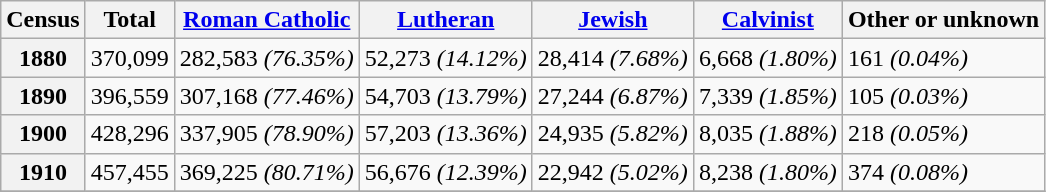<table class="wikitable">
<tr>
<th>Census</th>
<th>Total</th>
<th><a href='#'>Roman Catholic</a></th>
<th><a href='#'>Lutheran</a></th>
<th><a href='#'>Jewish</a></th>
<th><a href='#'>Calvinist</a></th>
<th>Other or unknown</th>
</tr>
<tr>
<th>1880</th>
<td>370,099</td>
<td>282,583 <em>(76.35%)</em></td>
<td>52,273 <em>(14.12%)</em></td>
<td>28,414 <em>(7.68%)</em></td>
<td>6,668 <em>(1.80%)</em></td>
<td>161 <em>(0.04%)</em></td>
</tr>
<tr>
<th>1890</th>
<td>396,559</td>
<td>307,168 <em>(77.46%)</em></td>
<td>54,703 <em>(13.79%)</em></td>
<td>27,244 <em>(6.87%)</em></td>
<td>7,339 <em>(1.85%)</em></td>
<td>105 <em>(0.03%)</em></td>
</tr>
<tr>
<th>1900</th>
<td>428,296</td>
<td>337,905 <em>(78.90%)</em></td>
<td>57,203 <em>(13.36%)</em></td>
<td>24,935 <em>(5.82%)</em></td>
<td>8,035 <em>(1.88%)</em></td>
<td>218 <em>(0.05%)</em></td>
</tr>
<tr>
<th>1910</th>
<td>457,455</td>
<td>369,225 <em>(80.71%)</em></td>
<td>56,676 <em>(12.39%)</em></td>
<td>22,942 <em>(5.02%)</em></td>
<td>8,238 <em>(1.80%)</em></td>
<td>374 <em>(0.08%)</em></td>
</tr>
<tr>
</tr>
</table>
